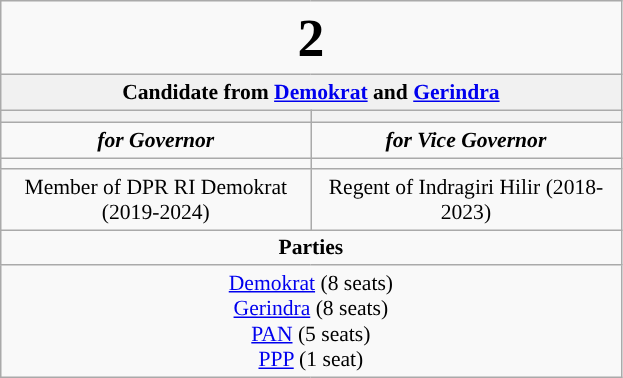<table class="wikitable" style="font-size:90%; text-align:center;">
<tr>
<td colspan=2><big><big><big><big><big><strong>2</strong></big></big></big></big></big></td>
</tr>
<tr>
<td colspan=2 style="background:#f1f1f1;"><strong>Candidate from <a href='#'>Demokrat</a> and <a href='#'>Gerindra</a></strong></td>
</tr>
<tr>
<th style="width:3em; font-size:135%; background:#"></th>
<th style="width:3em; font-size:135%; background:#"></th>
</tr>
<tr style="color:#000; font-size:100%; background:#">
<td style="width:3em; width:200px;"><strong><em>for Governor</em></strong></td>
<td style="width:3em; width:200px;"><strong><em>for Vice Governor</em></strong></td>
</tr>
<tr>
<td></td>
<td></td>
</tr>
<tr>
<td>Member of DPR RI Demokrat (2019-2024)</td>
<td>Regent of Indragiri Hilir (2018-2023)</td>
</tr>
<tr>
<td colspan=2 style="background:#"><strong>Parties</strong></td>
</tr>
<tr>
<td colspan=2> <a href='#'>Demokrat</a> (8 seats)<br><a href='#'>Gerindra</a> (8 seats)<br><a href='#'>PAN</a> (5 seats)<br><a href='#'>PPP</a> (1 seat)</td>
</tr>
</table>
